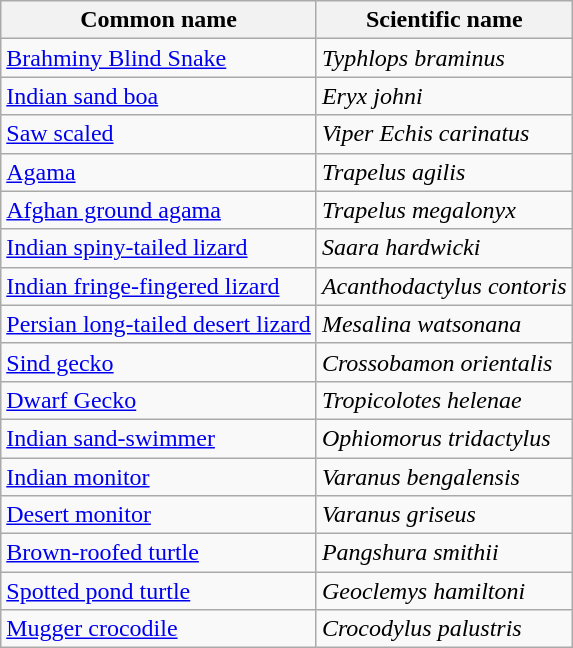<table class="wikitable sortable">
<tr>
<th align=center>Common name</th>
<th align=center>Scientific name</th>
</tr>
<tr>
<td><a href='#'>Brahminy Blind Snake</a></td>
<td><em>Typhlops braminus</em></td>
</tr>
<tr>
<td><a href='#'>Indian sand boa</a></td>
<td><em>Eryx johni</em></td>
</tr>
<tr>
<td><a href='#'>Saw scaled</a></td>
<td><em>Viper Echis carinatus</em></td>
</tr>
<tr>
<td><a href='#'>Agama</a></td>
<td><em>Trapelus agilis</em></td>
</tr>
<tr>
<td><a href='#'>Afghan ground agama</a></td>
<td><em>Trapelus megalonyx</em></td>
</tr>
<tr>
<td><a href='#'>Indian spiny-tailed lizard</a></td>
<td><em>Saara hardwicki</em></td>
</tr>
<tr>
<td><a href='#'>Indian fringe-fingered lizard</a></td>
<td><em>Acanthodactylus contoris</em></td>
</tr>
<tr>
<td><a href='#'>Persian long-tailed desert lizard</a></td>
<td><em>Mesalina watsonana</em></td>
</tr>
<tr>
<td><a href='#'>Sind gecko</a></td>
<td><em>Crossobamon orientalis</em></td>
</tr>
<tr>
<td><a href='#'>Dwarf Gecko</a></td>
<td><em>Tropicolotes helenae</em></td>
</tr>
<tr>
<td><a href='#'>Indian sand-swimmer</a></td>
<td><em>Ophiomorus tridactylus</em></td>
</tr>
<tr>
<td><a href='#'>Indian monitor</a></td>
<td><em>Varanus bengalensis</em></td>
</tr>
<tr>
<td><a href='#'>Desert monitor</a></td>
<td><em>Varanus griseus</em></td>
</tr>
<tr>
<td><a href='#'>Brown-roofed turtle</a></td>
<td><em>Pangshura smithii</em></td>
</tr>
<tr>
<td><a href='#'>Spotted pond turtle</a></td>
<td><em>Geoclemys hamiltoni</em></td>
</tr>
<tr>
<td><a href='#'>Mugger crocodile</a></td>
<td><em>Crocodylus palustris</em></td>
</tr>
</table>
